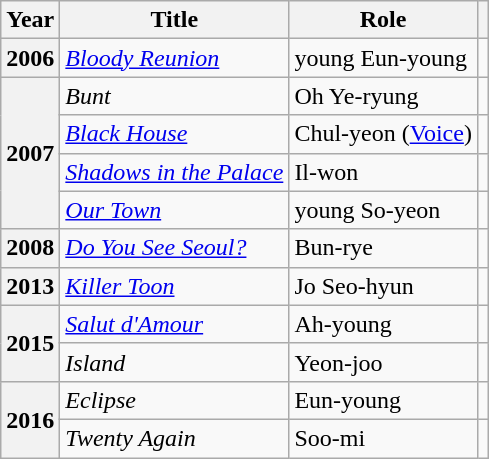<table class="wikitable plainrowheaders sortable">
<tr>
<th scope="col">Year</th>
<th scope="col">Title</th>
<th scope="col">Role</th>
<th scope="col" class="unsortable"></th>
</tr>
<tr>
<th scope="row">2006</th>
<td><em><a href='#'>Bloody Reunion</a></em></td>
<td>young Eun-young</td>
<td style="text-align:center"></td>
</tr>
<tr>
<th scope="row" rowspan="4">2007</th>
<td><em>Bunt</em></td>
<td>Oh Ye-ryung</td>
<td style="text-align:center"></td>
</tr>
<tr>
<td><em><a href='#'>Black House</a></em></td>
<td>Chul-yeon (<a href='#'>Voice</a>)</td>
<td style="text-align:center"></td>
</tr>
<tr>
<td><em><a href='#'>Shadows in the Palace</a></em></td>
<td>Il-won</td>
<td style="text-align:center"></td>
</tr>
<tr>
<td><em><a href='#'>Our Town</a></em></td>
<td>young So-yeon</td>
<td style="text-align:center"></td>
</tr>
<tr>
<th scope="row">2008</th>
<td><em><a href='#'>Do You See Seoul?</a></em></td>
<td>Bun-rye</td>
<td style="text-align:center"></td>
</tr>
<tr>
<th scope="row">2013</th>
<td><em><a href='#'>Killer Toon</a></em></td>
<td>Jo Seo-hyun</td>
<td style="text-align:center"></td>
</tr>
<tr>
<th scope="row" rowspan="2">2015</th>
<td><em><a href='#'>Salut d'Amour</a></em></td>
<td>Ah-young</td>
<td style="text-align:center"></td>
</tr>
<tr>
<td><em>Island</em></td>
<td>Yeon-joo</td>
<td style="text-align:center"></td>
</tr>
<tr>
<th scope="row" rowspan="2">2016</th>
<td><em>Eclipse</em></td>
<td>Eun-young</td>
<td style="text-align:center"></td>
</tr>
<tr>
<td><em>Twenty Again</em></td>
<td>Soo-mi</td>
<td style="text-align:center"></td>
</tr>
</table>
